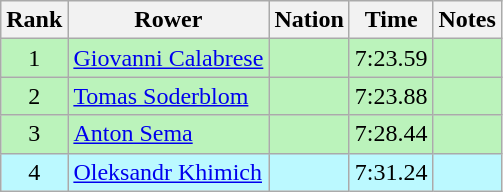<table class="wikitable sortable" style="text-align:center">
<tr>
<th>Rank</th>
<th>Rower</th>
<th>Nation</th>
<th>Time</th>
<th>Notes</th>
</tr>
<tr bgcolor=bbf3bb>
<td>1</td>
<td align=left><a href='#'>Giovanni Calabrese</a></td>
<td align=left></td>
<td>7:23.59</td>
<td></td>
</tr>
<tr bgcolor=bbf3bb>
<td>2</td>
<td align=left><a href='#'>Tomas Soderblom</a></td>
<td align=left></td>
<td>7:23.88</td>
<td></td>
</tr>
<tr bgcolor=bbf3bb>
<td>3</td>
<td align=left><a href='#'>Anton Sema</a></td>
<td align=left></td>
<td>7:28.44</td>
<td></td>
</tr>
<tr bgcolor=bbf9ff>
<td>4</td>
<td align=left><a href='#'>Oleksandr Khimich</a></td>
<td align=left></td>
<td>7:31.24</td>
<td></td>
</tr>
</table>
